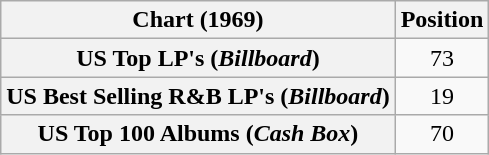<table class="wikitable sortable plainrowheaders" style="text-align:center">
<tr>
<th scope="col">Chart (1969)</th>
<th scope="col">Position</th>
</tr>
<tr>
<th scope="row">US Top LP's (<em>Billboard</em>)</th>
<td>73</td>
</tr>
<tr>
<th scope="row">US Best Selling R&B LP's (<em>Billboard</em>)</th>
<td>19</td>
</tr>
<tr>
<th scope="row">US Top 100 Albums (<em>Cash Box</em>)</th>
<td>70</td>
</tr>
</table>
